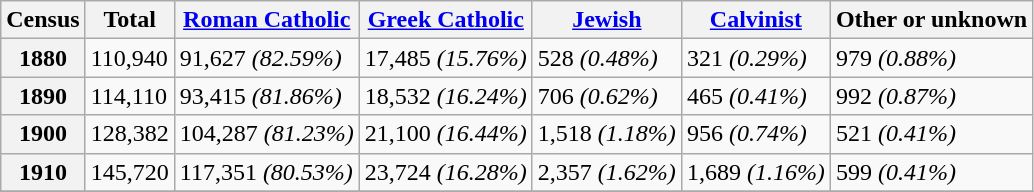<table class="wikitable">
<tr>
<th>Census</th>
<th>Total</th>
<th><a href='#'>Roman Catholic</a></th>
<th><a href='#'>Greek Catholic</a></th>
<th><a href='#'>Jewish</a></th>
<th><a href='#'>Calvinist</a></th>
<th>Other or unknown</th>
</tr>
<tr>
<th>1880</th>
<td>110,940</td>
<td>91,627 <em>(82.59%)</em></td>
<td>17,485 <em>(15.76%)</em></td>
<td>528 <em>(0.48%)</em></td>
<td>321 <em>(0.29%)</em></td>
<td>979 <em>(0.88%)</em></td>
</tr>
<tr>
<th>1890</th>
<td>114,110</td>
<td>93,415 <em>(81.86%)</em></td>
<td>18,532 <em>(16.24%)</em></td>
<td>706 <em>(0.62%)</em></td>
<td>465 <em>(0.41%)</em></td>
<td>992 <em>(0.87%)</em></td>
</tr>
<tr>
<th>1900</th>
<td>128,382</td>
<td>104,287 <em>(81.23%)</em></td>
<td>21,100 <em>(16.44%)</em></td>
<td>1,518 <em>(1.18%)</em></td>
<td>956 <em>(0.74%)</em></td>
<td>521 <em>(0.41%)</em></td>
</tr>
<tr>
<th>1910</th>
<td>145,720</td>
<td>117,351 <em>(80.53%)</em></td>
<td>23,724 <em>(16.28%)</em></td>
<td>2,357 <em>(1.62%)</em></td>
<td>1,689 <em>(1.16%)</em></td>
<td>599 <em>(0.41%)</em></td>
</tr>
<tr>
</tr>
</table>
